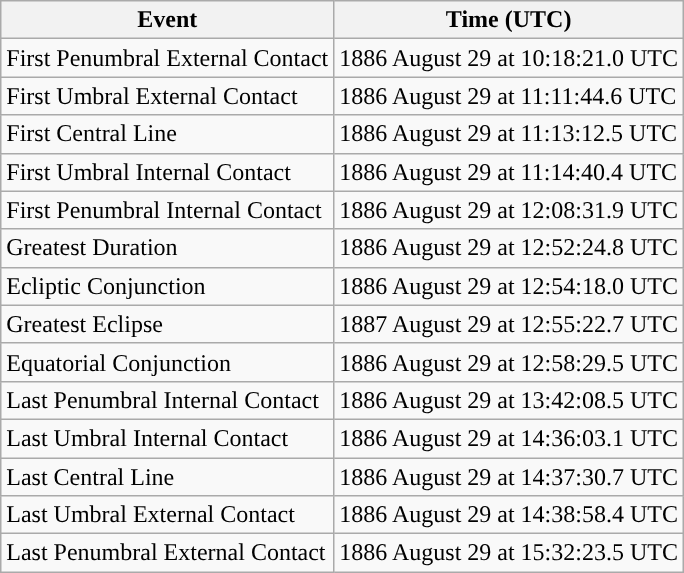<table class="wikitable">
<tr>
<th>Event</th>
<th>Time (UTC)</th>
</tr>
<tr>
<td>First Penumbral External Contact</td>
<td>1886 August 29 at 10:18:21.0 UTC</td>
</tr>
<tr>
<td>First Umbral External Contact</td>
<td>1886 August 29 at 11:11:44.6 UTC</td>
</tr>
<tr>
<td>First Central Line</td>
<td>1886 August 29 at 11:13:12.5 UTC</td>
</tr>
<tr>
<td>First Umbral Internal Contact</td>
<td>1886 August 29 at 11:14:40.4 UTC</td>
</tr>
<tr>
<td>First Penumbral Internal Contact</td>
<td>1886 August 29 at 12:08:31.9 UTC</td>
</tr>
<tr>
<td>Greatest Duration</td>
<td>1886 August 29 at 12:52:24.8 UTC</td>
</tr>
<tr>
<td>Ecliptic Conjunction</td>
<td>1886 August 29 at 12:54:18.0 UTC</td>
</tr>
<tr>
<td>Greatest Eclipse</td>
<td>1887 August 29 at 12:55:22.7 UTC</td>
</tr>
<tr>
<td>Equatorial Conjunction</td>
<td>1886 August 29 at 12:58:29.5 UTC</td>
</tr>
<tr>
<td>Last Penumbral Internal Contact</td>
<td>1886 August 29 at 13:42:08.5 UTC</td>
</tr>
<tr>
<td>Last Umbral Internal Contact</td>
<td>1886 August 29 at 14:36:03.1 UTC</td>
</tr>
<tr>
<td>Last Central Line</td>
<td>1886 August 29 at 14:37:30.7 UTC</td>
</tr>
<tr>
<td>Last Umbral External Contact</td>
<td>1886 August 29 at 14:38:58.4 UTC</td>
</tr>
<tr>
<td>Last Penumbral External Contact</td>
<td>1886 August 29 at 15:32:23.5 UTC</td>
</tr>
</table>
